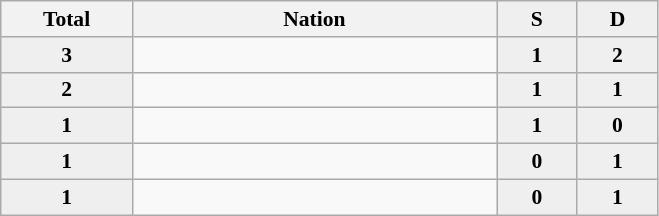<table class="sortable wikitable" style="font-size:90%;">
<tr>
<th width=81>Total</th>
<th width=236>Nation</th>
<th width=47 style="background:#efefef"> S </th>
<th width=47 style="background:#efefef"> D </th>
</tr>
<tr align=center>
<td bgcolor=#efefef><strong>3</strong></td>
<td align=left></td>
<td bgcolor=#efefef><strong>1</strong></td>
<td bgcolor=#efefef><strong>2</strong></td>
</tr>
<tr align=center>
<td bgcolor=#efefef><strong>2</strong></td>
<td align=left></td>
<td bgcolor=#efefef><strong>1</strong></td>
<td bgcolor=#efefef><strong>1</strong></td>
</tr>
<tr align=center>
<td bgcolor=#efefef><strong>1</strong></td>
<td align=left></td>
<td bgcolor=#efefef><strong>1</strong></td>
<td bgcolor=#efefef><strong>0</strong></td>
</tr>
<tr align=center>
<td bgcolor=#efefef><strong>1</strong></td>
<td align=left></td>
<td bgcolor=#efefef><strong>0</strong></td>
<td bgcolor=#efefef><strong>1</strong></td>
</tr>
<tr align=center>
<td bgcolor=#efefef><strong>1</strong></td>
<td align=left></td>
<td bgcolor=#efefef><strong>0</strong></td>
<td bgcolor=#efefef><strong>1</strong></td>
</tr>
</table>
